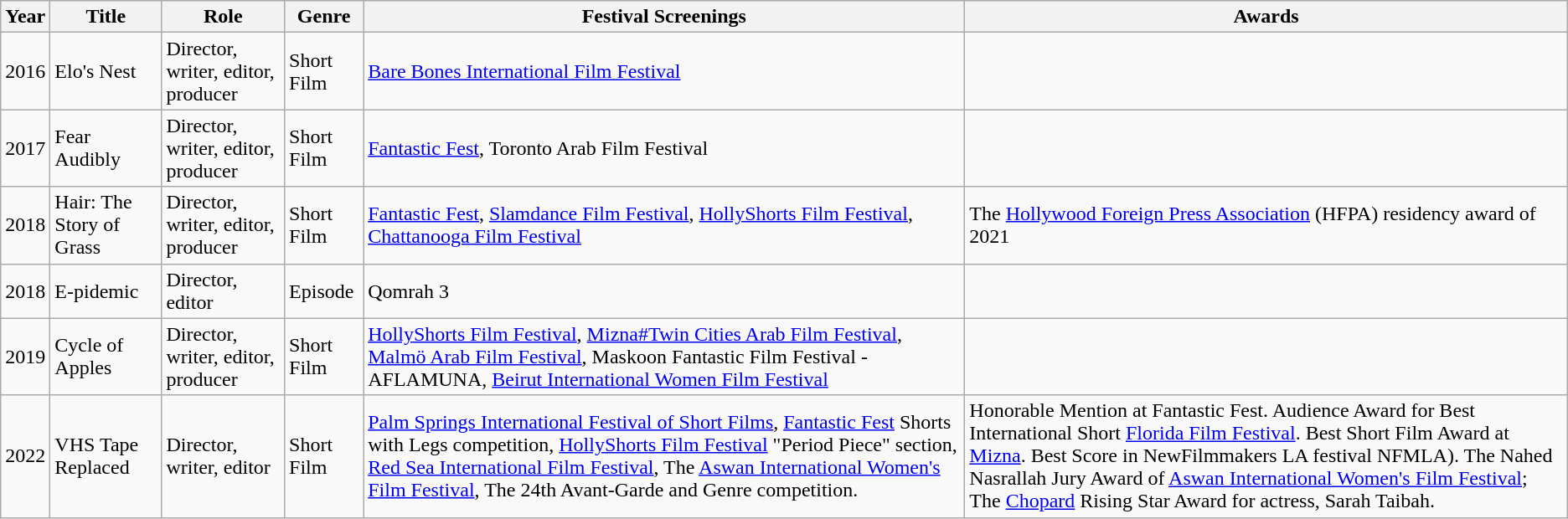<table class="wikitable">
<tr>
<th>Year</th>
<th>Title</th>
<th>Role</th>
<th>Genre</th>
<th>Festival Screenings</th>
<th>Awards</th>
</tr>
<tr>
<td>2016</td>
<td>Elo's Nest</td>
<td>Director, writer, editor, producer</td>
<td>Short Film</td>
<td><a href='#'>Bare Bones International Film Festival</a></td>
<td></td>
</tr>
<tr>
<td>2017</td>
<td>Fear Audibly</td>
<td>Director, writer, editor, producer</td>
<td>Short Film</td>
<td><a href='#'>Fantastic Fest</a>, Toronto Arab Film Festival</td>
<td></td>
</tr>
<tr>
<td>2018</td>
<td>Hair: The Story of Grass</td>
<td>Director, writer, editor, producer</td>
<td>Short Film</td>
<td><a href='#'>Fantastic Fest</a>, <a href='#'>Slamdance Film Festival</a>, <a href='#'>HollyShorts Film Festival</a>, <a href='#'>Chattanooga Film Festival</a></td>
<td>The <a href='#'>Hollywood Foreign Press Association</a> (HFPA) residency award of 2021</td>
</tr>
<tr>
<td>2018</td>
<td>E-pidemic</td>
<td>Director, editor</td>
<td>Episode</td>
<td>Qomrah 3</td>
<td></td>
</tr>
<tr>
<td>2019</td>
<td>Cycle of Apples</td>
<td>Director, writer, editor, producer</td>
<td>Short Film</td>
<td><a href='#'>HollyShorts Film Festival</a>, <a href='#'>Mizna#Twin Cities Arab Film Festival</a>, <a href='#'>Malmö Arab Film Festival</a>, Maskoon Fantastic Film Festival  - AFLAMUNA, <a href='#'>Beirut International Women Film Festival</a></td>
<td></td>
</tr>
<tr>
<td>2022</td>
<td>VHS Tape Replaced</td>
<td>Director, writer, editor</td>
<td>Short Film</td>
<td><a href='#'>Palm Springs International Festival of Short Films</a>, <a href='#'>Fantastic Fest</a> Shorts with Legs competition, <a href='#'>HollyShorts Film Festival</a> "Period Piece" section, <a href='#'>Red Sea International Film Festival</a>, The <a href='#'>Aswan International Women's Film Festival</a>, The 24th   Avant-Garde and Genre competition.</td>
<td>Honorable Mention at Fantastic Fest. Audience Award for Best International Short <a href='#'>Florida Film Festival</a>. Best Short Film Award at <a href='#'>Mizna</a>. Best Score in NewFilmmakers LA festival NFMLA). The Nahed Nasrallah Jury Award of <a href='#'>Aswan International Women's Film Festival</a>;<br>The <a href='#'>Chopard</a> Rising Star Award for actress, Sarah Taibah.</td>
</tr>
</table>
